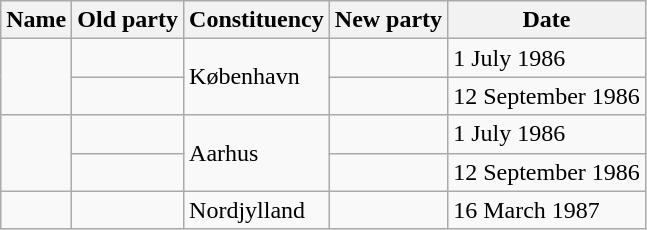<table class="wikitable sortable">
<tr>
<th>Name</th>
<th>Old party</th>
<th>Constituency</th>
<th>New party</th>
<th>Date</th>
</tr>
<tr>
<td rowspan=2></td>
<td data-sort-value="Y" style="text-align: left;"></td>
<td rowspan=2>København</td>
<td data-sort-value="ZZZZ" style="text-align: left;"></td>
<td>1 July 1986</td>
</tr>
<tr>
<td data-sort-value="ZZZZ" style="text-align: left;"></td>
<td data-sort-value="F" style="text-align: left;"></td>
<td>12 September 1986</td>
</tr>
<tr>
<td rowspan=2></td>
<td data-sort-value="Y" style="text-align: left;"></td>
<td rowspan=2>Aarhus</td>
<td data-sort-value="ZZZZ" style="text-align: left;"></td>
<td>1 July 1986</td>
</tr>
<tr>
<td data-sort-value="ZZZZ" style="text-align: left;"></td>
<td data-sort-value="F" style="text-align: left;"></td>
<td>12 September 1986</td>
</tr>
<tr>
<td></td>
<td data-sort-value="Q" style="text-align: left;"></td>
<td>Nordjylland</td>
<td data-sort-value="ZZZZ" style="text-align: left;"></td>
<td>16 March 1987</td>
</tr>
</table>
